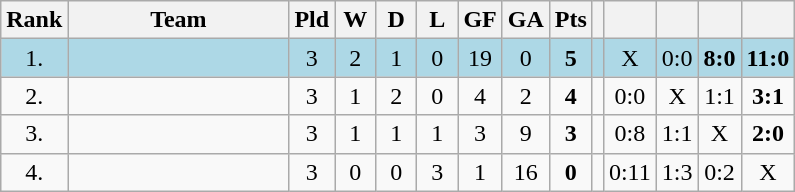<table class="wikitable">
<tr>
<th bgcolor="#efefef">Rank</th>
<th bgcolor="#efefef" width="140">Team</th>
<th bgcolor="#efefef" width="20">Pld</th>
<th bgcolor="#efefef" width="20">W</th>
<th bgcolor="#efefef" width="20">D</th>
<th bgcolor="#efefef" width="20">L</th>
<th bgcolor="#efefef" width="20">GF</th>
<th bgcolor="#efefef" width="20">GA</th>
<th bgcolor="#efefef" width="20">Pts</th>
<th bgcolor="#efefef"></th>
<th bgcolor="#efefef" width="20"></th>
<th bgcolor="#efefef" width="20"></th>
<th bgcolor="#efefef" width="20"></th>
<th bgcolor="#efefef" width="20"></th>
</tr>
<tr align=center bgcolor=lightblue>
<td>1.</td>
<td align=left></td>
<td>3</td>
<td>2</td>
<td>1</td>
<td>0</td>
<td>19</td>
<td>0</td>
<td><strong>5</strong></td>
<td></td>
<td>X</td>
<td>0:0</td>
<td><strong>8:0</strong></td>
<td><strong>11:0</strong></td>
</tr>
<tr align=center>
<td>2.</td>
<td align=left></td>
<td>3</td>
<td>1</td>
<td>2</td>
<td>0</td>
<td>4</td>
<td>2</td>
<td><strong>4</strong></td>
<td></td>
<td>0:0</td>
<td>X</td>
<td>1:1</td>
<td><strong>3:1</strong></td>
</tr>
<tr align=center>
<td>3.</td>
<td align=left></td>
<td>3</td>
<td>1</td>
<td>1</td>
<td>1</td>
<td>3</td>
<td>9</td>
<td><strong>3</strong></td>
<td></td>
<td>0:8</td>
<td>1:1</td>
<td>X</td>
<td><strong>2:0</strong></td>
</tr>
<tr align=center>
<td>4.</td>
<td align=left></td>
<td>3</td>
<td>0</td>
<td>0</td>
<td>3</td>
<td>1</td>
<td>16</td>
<td><strong>0</strong></td>
<td></td>
<td>0:11</td>
<td>1:3</td>
<td>0:2</td>
<td>X</td>
</tr>
</table>
